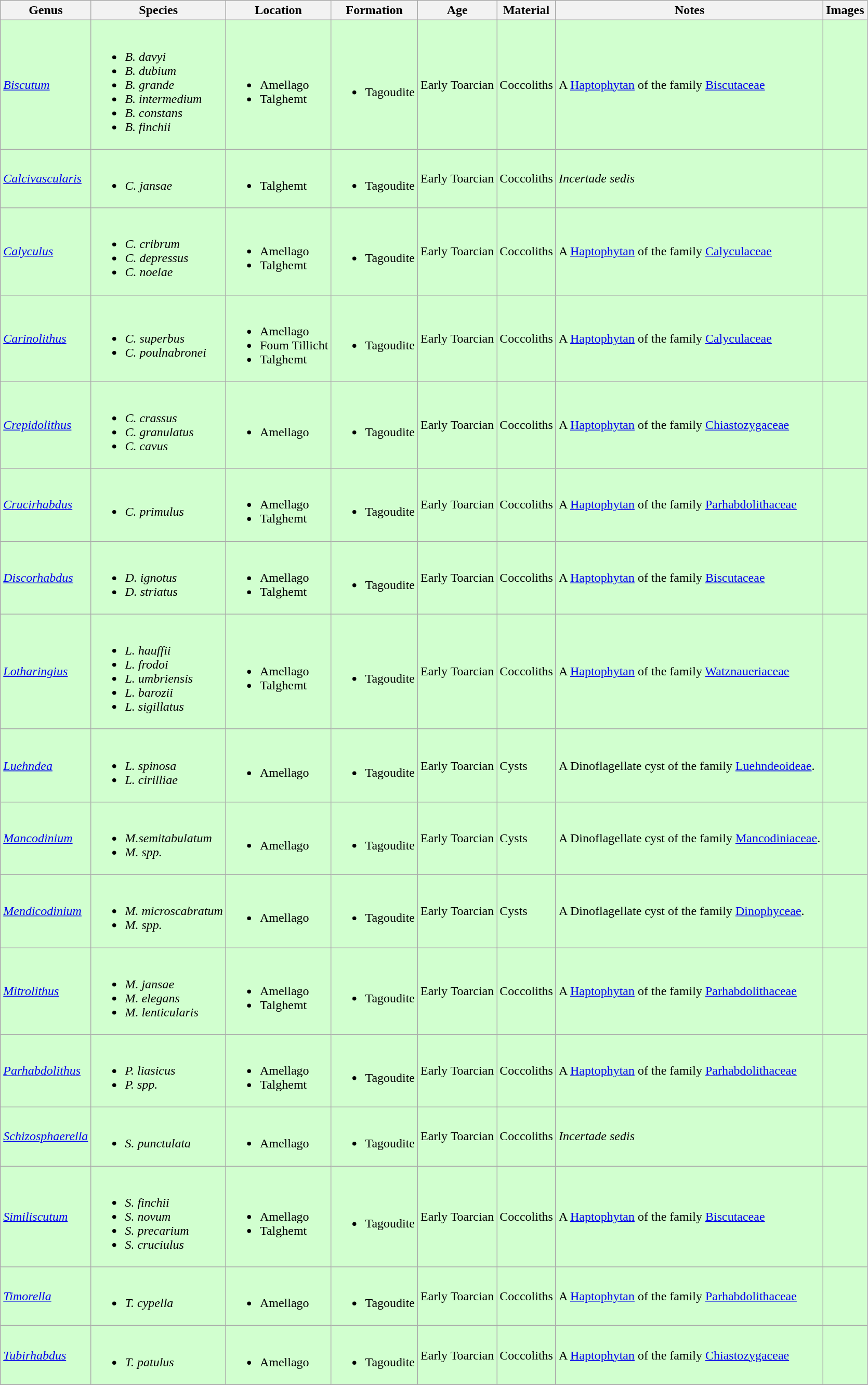<table class="wikitable sortable">
<tr>
<th>Genus</th>
<th>Species</th>
<th>Location</th>
<th>Formation</th>
<th>Age</th>
<th>Material</th>
<th>Notes</th>
<th>Images</th>
</tr>
<tr>
<td style="background:#D1FFCF;"><em><a href='#'>Biscutum</a></em></td>
<td style="background:#D1FFCF;"><br><ul><li><em>B. davyi</em></li><li><em>B. dubium</em></li><li><em>B. grande</em></li><li><em>B. intermedium</em></li><li><em>B. constans</em></li><li><em>B. finchii</em></li></ul></td>
<td style="background:#D1FFCF;"><br><ul><li>Amellago</li><li>Talghemt</li></ul></td>
<td style="background:#D1FFCF;"><br><ul><li>Tagoudite</li></ul></td>
<td style="background:#D1FFCF;">Early Toarcian</td>
<td style="background:#D1FFCF;">Coccoliths</td>
<td style="background:#D1FFCF;">A <a href='#'>Haptophytan</a> of the family <a href='#'>Biscutaceae</a></td>
<td style="background:#D1FFCF;"></td>
</tr>
<tr>
<td style="background:#D1FFCF;"><em><a href='#'>Calcivascularis</a></em></td>
<td style="background:#D1FFCF;"><br><ul><li><em>C. jansae</em></li></ul></td>
<td style="background:#D1FFCF;"><br><ul><li>Talghemt</li></ul></td>
<td style="background:#D1FFCF;"><br><ul><li>Tagoudite</li></ul></td>
<td style="background:#D1FFCF;">Early Toarcian</td>
<td style="background:#D1FFCF;">Coccoliths</td>
<td style="background:#D1FFCF;"><em>Incertade sedis</em></td>
<td style="background:#D1FFCF;"></td>
</tr>
<tr>
<td style="background:#D1FFCF;"><em><a href='#'>Calyculus</a></em></td>
<td style="background:#D1FFCF;"><br><ul><li><em>C. cribrum</em></li><li><em>C. depressus</em></li><li><em>C. noelae</em></li></ul></td>
<td style="background:#D1FFCF;"><br><ul><li>Amellago</li><li>Talghemt</li></ul></td>
<td style="background:#D1FFCF;"><br><ul><li>Tagoudite</li></ul></td>
<td style="background:#D1FFCF;">Early Toarcian</td>
<td style="background:#D1FFCF;">Coccoliths</td>
<td style="background:#D1FFCF;">A <a href='#'>Haptophytan</a> of the family <a href='#'>Calyculaceae</a></td>
<td style="background:#D1FFCF;"></td>
</tr>
<tr>
<td style="background:#D1FFCF;"><em><a href='#'>Carinolithus</a></em></td>
<td style="background:#D1FFCF;"><br><ul><li><em>C. superbus</em></li><li><em>C. poulnabronei</em></li></ul></td>
<td style="background:#D1FFCF;"><br><ul><li>Amellago</li><li>Foum Tillicht</li><li>Talghemt</li></ul></td>
<td style="background:#D1FFCF;"><br><ul><li>Tagoudite</li></ul></td>
<td style="background:#D1FFCF ;">Early Toarcian</td>
<td style="background:#D1FFCF;">Coccoliths</td>
<td style="background:#D1FFCF;">A <a href='#'>Haptophytan</a> of the family <a href='#'>Calyculaceae</a></td>
<td style="background:#D1FFCF;"></td>
</tr>
<tr>
<td style="background:#D1FFCF;"><em><a href='#'>Crepidolithus</a></em></td>
<td style="background:#D1FFCF;"><br><ul><li><em>C. crassus</em></li><li><em>C. granulatus</em></li><li><em>C. cavus</em></li></ul></td>
<td style="background:#D1FFCF;"><br><ul><li>Amellago</li></ul></td>
<td style="background:#D1FFCF;"><br><ul><li>Tagoudite</li></ul></td>
<td style="background:#D1FFCF;">Early Toarcian</td>
<td style="background:#D1FFCF;">Coccoliths</td>
<td style="background:#D1FFCF;">A <a href='#'>Haptophytan</a> of the family <a href='#'>Chiastozygaceae</a></td>
<td style="background:#D1FFCF;"></td>
</tr>
<tr>
<td style="background:#D1FFCF;"><em><a href='#'>Crucirhabdus</a></em></td>
<td style="background:#D1FFCF;"><br><ul><li><em>C. primulus</em></li></ul></td>
<td style="background:#D1FFCF;"><br><ul><li>Amellago</li><li>Talghemt</li></ul></td>
<td style="background:#D1FFCF;"><br><ul><li>Tagoudite</li></ul></td>
<td style="background:#D1FFCF;">Early Toarcian</td>
<td style="background:#D1FFCF;">Coccoliths</td>
<td style="background:#D1FFCF;">A <a href='#'>Haptophytan</a> of the family <a href='#'>Parhabdolithaceae</a></td>
<td style="background:#D1FFCF;"></td>
</tr>
<tr>
<td style="background:#D1FFCF;"><em><a href='#'>Discorhabdus</a></em></td>
<td style="background:#D1FFCF;"><br><ul><li><em>D. ignotus</em></li><li><em>D. striatus</em></li></ul></td>
<td style="background:#D1FFCF;"><br><ul><li>Amellago</li><li>Talghemt</li></ul></td>
<td style="background:#D1FFCF;"><br><ul><li>Tagoudite</li></ul></td>
<td style="background:#D1FFCF;">Early Toarcian</td>
<td style="background:#D1FFCF;">Coccoliths</td>
<td style="background:#D1FFCF;">A <a href='#'>Haptophytan</a> of the family <a href='#'>Biscutaceae</a></td>
<td style="background:#D1FFCF;"></td>
</tr>
<tr>
<td style="background:#D1FFCF;"><em><a href='#'>Lotharingius</a></em></td>
<td style="background:#D1FFCF;"><br><ul><li><em>L. hauffii</em></li><li><em>L. frodoi</em></li><li><em>L. umbriensis</em></li><li><em>L. barozii</em></li><li><em>L. sigillatus</em></li></ul></td>
<td style="background:#D1FFCF;"><br><ul><li>Amellago</li><li>Talghemt</li></ul></td>
<td style="background:#D1FFCF;"><br><ul><li>Tagoudite</li></ul></td>
<td style="background:#D1FFCF;">Early Toarcian</td>
<td style="background:#D1FFCF;">Coccoliths</td>
<td style="background:#D1FFCF;">A <a href='#'>Haptophytan</a> of the family <a href='#'>Watznaueriaceae</a></td>
<td style="background:#D1FFCF;"></td>
</tr>
<tr>
<td style="background:#D1FFCF;"><em><a href='#'>Luehndea</a></em></td>
<td style="background:#D1FFCF;"><br><ul><li><em>L. spinosa</em></li><li><em>L. cirilliae</em></li></ul></td>
<td style="background:#D1FFCF;"><br><ul><li>Amellago</li></ul></td>
<td style="background:#D1FFCF;"><br><ul><li>Tagoudite</li></ul></td>
<td style="background:#D1FFCF ;">Early Toarcian</td>
<td style="background:#D1FFCF;">Cysts</td>
<td style="background:#D1FFCF;">A Dinoflagellate cyst of the family <a href='#'>Luehndeoideae</a>.</td>
<td style="background:#D1FFCF;"></td>
</tr>
<tr>
<td style="background:#D1FFCF;"><em><a href='#'>Mancodinium</a></em></td>
<td style="background:#D1FFCF;"><br><ul><li><em>M.semitabulatum</em></li><li><em>M. spp.</em></li></ul></td>
<td style="background:#D1FFCF;"><br><ul><li>Amellago</li></ul></td>
<td style="background:#D1FFCF;"><br><ul><li>Tagoudite</li></ul></td>
<td style="background:#D1FFCF ;">Early Toarcian</td>
<td style="background:#D1FFCF;">Cysts</td>
<td style="background:#D1FFCF;">A Dinoflagellate cyst of the family <a href='#'>Mancodiniaceae</a>.</td>
<td style="background:#D1FFCF;"></td>
</tr>
<tr>
<td style="background:#D1FFCF;"><em><a href='#'>Mendicodinium</a></em></td>
<td style="background:#D1FFCF;"><br><ul><li><em>M. microscabratum</em></li><li><em>M. spp.</em></li></ul></td>
<td style="background:#D1FFCF;"><br><ul><li>Amellago</li></ul></td>
<td style="background:#D1FFCF;"><br><ul><li>Tagoudite</li></ul></td>
<td style="background:#D1FFCF ;">Early Toarcian</td>
<td style="background:#D1FFCF;">Cysts</td>
<td style="background:#D1FFCF;">A Dinoflagellate cyst of the family <a href='#'>Dinophyceae</a>.</td>
<td style="background:#D1FFCF;"></td>
</tr>
<tr>
<td style="background:#D1FFCF;"><em><a href='#'>Mitrolithus</a></em></td>
<td style="background:#D1FFCF;"><br><ul><li><em>M. jansae</em></li><li><em>M. elegans</em></li><li><em>M. lenticularis</em></li></ul></td>
<td style="background:#D1FFCF;"><br><ul><li>Amellago</li><li>Talghemt</li></ul></td>
<td style="background:#D1FFCF;"><br><ul><li>Tagoudite</li></ul></td>
<td style="background:#D1FFCF;">Early Toarcian</td>
<td style="background:#D1FFCF;">Coccoliths</td>
<td style="background:#D1FFCF;">A <a href='#'>Haptophytan</a> of the family <a href='#'>Parhabdolithaceae</a></td>
<td style="background:#D1FFCF;"></td>
</tr>
<tr>
<td style="background:#D1FFCF;"><em><a href='#'>Parhabdolithus</a></em></td>
<td style="background:#D1FFCF;"><br><ul><li><em>P. liasicus</em></li><li><em>P. spp.</em></li></ul></td>
<td style="background:#D1FFCF;"><br><ul><li>Amellago</li><li>Talghemt</li></ul></td>
<td style="background:#D1FFCF;"><br><ul><li>Tagoudite</li></ul></td>
<td style="background:#D1FFCF;">Early Toarcian</td>
<td style="background:#D1FFCF;">Coccoliths</td>
<td style="background:#D1FFCF;">A <a href='#'>Haptophytan</a> of the family <a href='#'>Parhabdolithaceae</a></td>
<td style="background:#D1FFCF;"></td>
</tr>
<tr>
<td style="background:#D1FFCF;"><em><a href='#'>Schizosphaerella</a></em></td>
<td style="background:#D1FFCF;"><br><ul><li><em>S. punctulata</em></li></ul></td>
<td style="background:#D1FFCF;"><br><ul><li>Amellago</li></ul></td>
<td style="background:#D1FFCF;"><br><ul><li>Tagoudite</li></ul></td>
<td style="background:#D1FFCF;">Early Toarcian</td>
<td style="background:#D1FFCF;">Coccoliths</td>
<td style="background:#D1FFCF;"><em>Incertade sedis</em></td>
<td style="background:#D1FFCF;"></td>
</tr>
<tr>
<td style="background:#D1FFCF;"><em><a href='#'>Similiscutum</a></em></td>
<td style="background:#D1FFCF;"><br><ul><li><em>S. finchii</em></li><li><em>S. novum</em></li><li><em>S. precarium</em></li><li><em>S. cruciulus</em></li></ul></td>
<td style="background:#D1FFCF;"><br><ul><li>Amellago</li><li>Talghemt</li></ul></td>
<td style="background:#D1FFCF;"><br><ul><li>Tagoudite</li></ul></td>
<td style="background:#D1FFCF;">Early Toarcian</td>
<td style="background:#D1FFCF;">Coccoliths</td>
<td style="background:#D1FFCF;">A <a href='#'>Haptophytan</a> of the family <a href='#'>Biscutaceae</a></td>
<td style="background:#D1FFCF;"></td>
</tr>
<tr>
<td style="background:#D1FFCF;"><em><a href='#'>Timorella</a></em></td>
<td style="background:#D1FFCF;"><br><ul><li><em>T. cypella</em></li></ul></td>
<td style="background:#D1FFCF;"><br><ul><li>Amellago</li></ul></td>
<td style="background:#D1FFCF;"><br><ul><li>Tagoudite</li></ul></td>
<td style="background:#D1FFCF;">Early Toarcian</td>
<td style="background:#D1FFCF;">Coccoliths</td>
<td style="background:#D1FFCF;">A <a href='#'>Haptophytan</a> of the family <a href='#'>Parhabdolithaceae</a></td>
<td style="background:#D1FFCF;"></td>
</tr>
<tr>
<td style="background:#D1FFCF;"><em><a href='#'>Tubirhabdus</a></em></td>
<td style="background:#D1FFCF;"><br><ul><li><em>T. patulus</em></li></ul></td>
<td style="background:#D1FFCF;"><br><ul><li>Amellago</li></ul></td>
<td style="background:#D1FFCF;"><br><ul><li>Tagoudite</li></ul></td>
<td style="background:#D1FFCF;">Early Toarcian</td>
<td style="background:#D1FFCF;">Coccoliths</td>
<td style="background:#D1FFCF;">A <a href='#'>Haptophytan</a> of the family <a href='#'>Chiastozygaceae</a></td>
<td style="background:#D1FFCF;"></td>
</tr>
<tr>
</tr>
</table>
